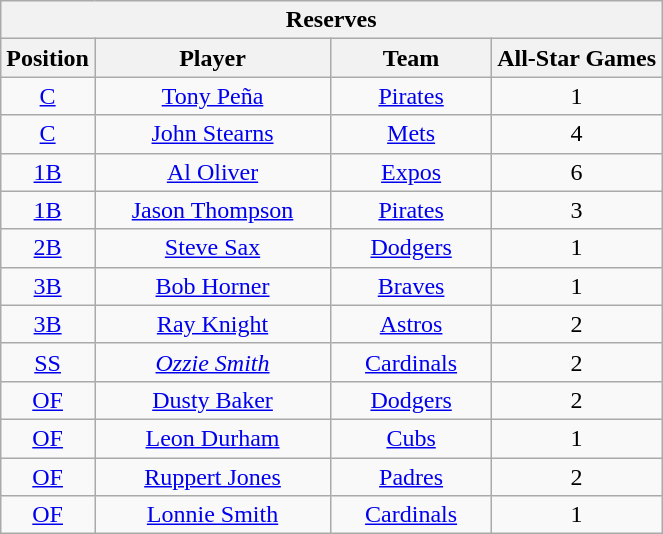<table class="wikitable" style="font-size: 100%; text-align:center;">
<tr>
<th colspan="4">Reserves</th>
</tr>
<tr>
<th>Position</th>
<th width="150">Player</th>
<th width="100">Team</th>
<th>All-Star Games</th>
</tr>
<tr>
<td><a href='#'>C</a></td>
<td><a href='#'>Tony Peña</a></td>
<td><a href='#'>Pirates</a></td>
<td>1</td>
</tr>
<tr>
<td><a href='#'>C</a></td>
<td><a href='#'>John Stearns</a></td>
<td><a href='#'>Mets</a></td>
<td>4</td>
</tr>
<tr>
<td><a href='#'>1B</a></td>
<td><a href='#'>Al Oliver</a></td>
<td><a href='#'>Expos</a></td>
<td>6</td>
</tr>
<tr>
<td><a href='#'>1B</a></td>
<td><a href='#'>Jason Thompson</a></td>
<td><a href='#'>Pirates</a></td>
<td>3</td>
</tr>
<tr>
<td><a href='#'>2B</a></td>
<td><a href='#'>Steve Sax</a></td>
<td><a href='#'>Dodgers</a></td>
<td>1</td>
</tr>
<tr>
<td><a href='#'>3B</a></td>
<td><a href='#'>Bob Horner</a></td>
<td><a href='#'>Braves</a></td>
<td>1</td>
</tr>
<tr>
<td><a href='#'>3B</a></td>
<td><a href='#'>Ray Knight</a></td>
<td><a href='#'>Astros</a></td>
<td>2</td>
</tr>
<tr>
<td><a href='#'>SS</a></td>
<td><em><a href='#'>Ozzie Smith</a></em></td>
<td><a href='#'>Cardinals</a></td>
<td>2</td>
</tr>
<tr>
<td><a href='#'>OF</a></td>
<td><a href='#'>Dusty Baker</a></td>
<td><a href='#'>Dodgers</a></td>
<td>2</td>
</tr>
<tr>
<td><a href='#'>OF</a></td>
<td><a href='#'>Leon Durham</a></td>
<td><a href='#'>Cubs</a></td>
<td>1</td>
</tr>
<tr>
<td><a href='#'>OF</a></td>
<td><a href='#'>Ruppert Jones</a></td>
<td><a href='#'>Padres</a></td>
<td>2</td>
</tr>
<tr>
<td><a href='#'>OF</a></td>
<td><a href='#'>Lonnie Smith</a></td>
<td><a href='#'>Cardinals</a></td>
<td>1</td>
</tr>
</table>
